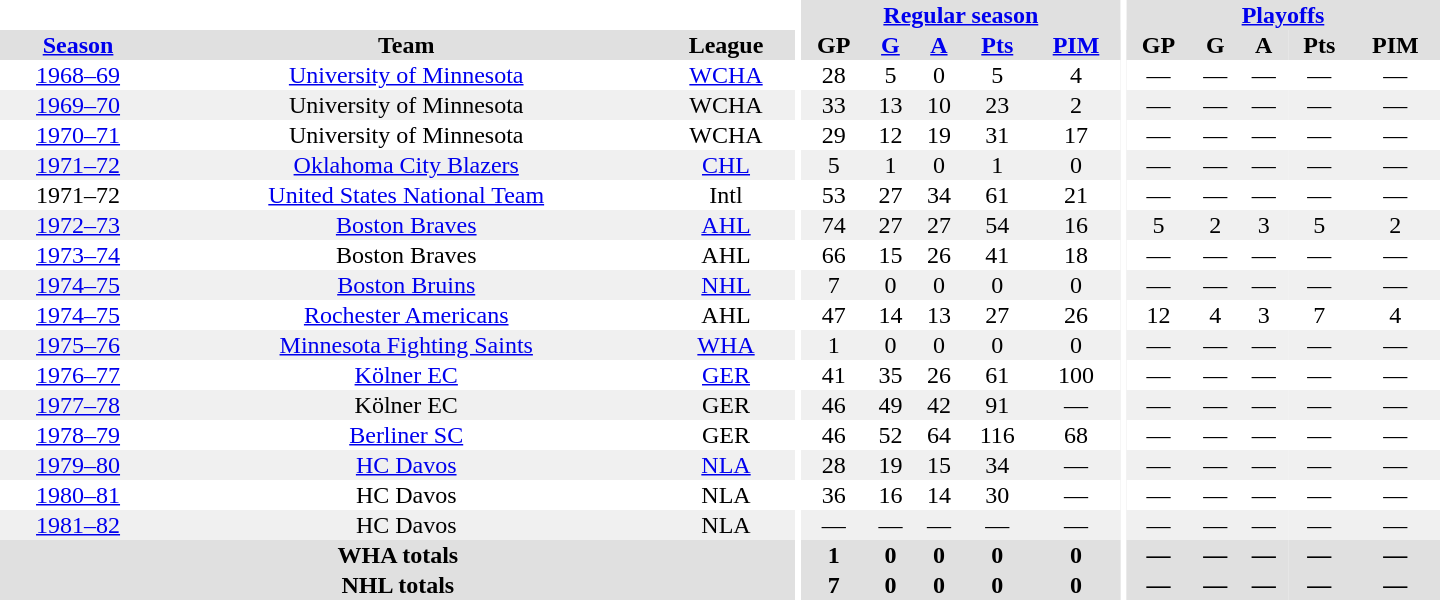<table border="0" cellpadding="1" cellspacing="0" style="text-align:center; width:60em">
<tr bgcolor="#e0e0e0">
<th colspan="3" bgcolor="#ffffff"></th>
<th rowspan="100" bgcolor="#ffffff"></th>
<th colspan="5"><a href='#'>Regular season</a></th>
<th rowspan="100" bgcolor="#ffffff"></th>
<th colspan="5"><a href='#'>Playoffs</a></th>
</tr>
<tr bgcolor="#e0e0e0">
<th><a href='#'>Season</a></th>
<th>Team</th>
<th>League</th>
<th>GP</th>
<th><a href='#'>G</a></th>
<th><a href='#'>A</a></th>
<th><a href='#'>Pts</a></th>
<th><a href='#'>PIM</a></th>
<th>GP</th>
<th>G</th>
<th>A</th>
<th>Pts</th>
<th>PIM</th>
</tr>
<tr>
<td><a href='#'>1968–69</a></td>
<td><a href='#'>University of Minnesota</a></td>
<td><a href='#'>WCHA</a></td>
<td>28</td>
<td>5</td>
<td>0</td>
<td>5</td>
<td>4</td>
<td>—</td>
<td>—</td>
<td>—</td>
<td>—</td>
<td>—</td>
</tr>
<tr bgcolor="#f0f0f0">
<td><a href='#'>1969–70</a></td>
<td>University of Minnesota</td>
<td>WCHA</td>
<td>33</td>
<td>13</td>
<td>10</td>
<td>23</td>
<td>2</td>
<td>—</td>
<td>—</td>
<td>—</td>
<td>—</td>
<td>—</td>
</tr>
<tr>
<td><a href='#'>1970–71</a></td>
<td>University of Minnesota</td>
<td>WCHA</td>
<td>29</td>
<td>12</td>
<td>19</td>
<td>31</td>
<td>17</td>
<td>—</td>
<td>—</td>
<td>—</td>
<td>—</td>
<td>—</td>
</tr>
<tr bgcolor="#f0f0f0">
<td><a href='#'>1971–72</a></td>
<td><a href='#'>Oklahoma City Blazers</a></td>
<td><a href='#'>CHL</a></td>
<td>5</td>
<td>1</td>
<td>0</td>
<td>1</td>
<td>0</td>
<td>—</td>
<td>—</td>
<td>—</td>
<td>—</td>
<td>—</td>
</tr>
<tr>
<td>1971–72</td>
<td><a href='#'>United States National Team</a></td>
<td>Intl</td>
<td>53</td>
<td>27</td>
<td>34</td>
<td>61</td>
<td>21</td>
<td>—</td>
<td>—</td>
<td>—</td>
<td>—</td>
<td>—</td>
</tr>
<tr bgcolor="#f0f0f0">
<td><a href='#'>1972–73</a></td>
<td><a href='#'>Boston Braves</a></td>
<td><a href='#'>AHL</a></td>
<td>74</td>
<td>27</td>
<td>27</td>
<td>54</td>
<td>16</td>
<td>5</td>
<td>2</td>
<td>3</td>
<td>5</td>
<td>2</td>
</tr>
<tr>
<td><a href='#'>1973–74</a></td>
<td>Boston Braves</td>
<td>AHL</td>
<td>66</td>
<td>15</td>
<td>26</td>
<td>41</td>
<td>18</td>
<td>—</td>
<td>—</td>
<td>—</td>
<td>—</td>
<td>—</td>
</tr>
<tr bgcolor="#f0f0f0">
<td><a href='#'>1974–75</a></td>
<td><a href='#'>Boston Bruins</a></td>
<td><a href='#'>NHL</a></td>
<td>7</td>
<td>0</td>
<td>0</td>
<td>0</td>
<td>0</td>
<td>—</td>
<td>—</td>
<td>—</td>
<td>—</td>
<td>—</td>
</tr>
<tr>
<td><a href='#'>1974–75</a></td>
<td><a href='#'>Rochester Americans</a></td>
<td>AHL</td>
<td>47</td>
<td>14</td>
<td>13</td>
<td>27</td>
<td>26</td>
<td>12</td>
<td>4</td>
<td>3</td>
<td>7</td>
<td>4</td>
</tr>
<tr bgcolor="#f0f0f0">
<td><a href='#'>1975–76</a></td>
<td><a href='#'>Minnesota Fighting Saints</a></td>
<td><a href='#'>WHA</a></td>
<td>1</td>
<td>0</td>
<td>0</td>
<td>0</td>
<td>0</td>
<td>—</td>
<td>—</td>
<td>—</td>
<td>—</td>
<td>—</td>
</tr>
<tr>
<td><a href='#'>1976–77</a></td>
<td><a href='#'>Kölner EC</a></td>
<td><a href='#'>GER</a></td>
<td>41</td>
<td>35</td>
<td>26</td>
<td>61</td>
<td>100</td>
<td>—</td>
<td>—</td>
<td>—</td>
<td>—</td>
<td>—</td>
</tr>
<tr bgcolor="#f0f0f0">
<td><a href='#'>1977–78</a></td>
<td>Kölner EC</td>
<td>GER</td>
<td>46</td>
<td>49</td>
<td>42</td>
<td>91</td>
<td>—</td>
<td>—</td>
<td>—</td>
<td>—</td>
<td>—</td>
<td>—</td>
</tr>
<tr>
<td><a href='#'>1978–79</a></td>
<td><a href='#'>Berliner SC</a></td>
<td>GER</td>
<td>46</td>
<td>52</td>
<td>64</td>
<td>116</td>
<td>68</td>
<td>—</td>
<td>—</td>
<td>—</td>
<td>—</td>
<td>—</td>
</tr>
<tr bgcolor="#f0f0f0">
<td><a href='#'>1979–80</a></td>
<td><a href='#'>HC Davos</a></td>
<td><a href='#'>NLA</a></td>
<td>28</td>
<td>19</td>
<td>15</td>
<td>34</td>
<td>—</td>
<td>—</td>
<td>—</td>
<td>—</td>
<td>—</td>
<td>—</td>
</tr>
<tr>
<td><a href='#'>1980–81</a></td>
<td>HC Davos</td>
<td>NLA</td>
<td>36</td>
<td>16</td>
<td>14</td>
<td>30</td>
<td>—</td>
<td>—</td>
<td>—</td>
<td>—</td>
<td>—</td>
<td>—</td>
</tr>
<tr bgcolor="#f0f0f0">
<td><a href='#'>1981–82</a></td>
<td>HC Davos</td>
<td>NLA</td>
<td>—</td>
<td>—</td>
<td>—</td>
<td>—</td>
<td>—</td>
<td>—</td>
<td>—</td>
<td>—</td>
<td>—</td>
<td>—</td>
</tr>
<tr bgcolor="#e0e0e0">
<th colspan="3">WHA totals</th>
<th>1</th>
<th>0</th>
<th>0</th>
<th>0</th>
<th>0</th>
<th>—</th>
<th>—</th>
<th>—</th>
<th>—</th>
<th>—</th>
</tr>
<tr bgcolor="#e0e0e0">
<th colspan="3">NHL totals</th>
<th>7</th>
<th>0</th>
<th>0</th>
<th>0</th>
<th>0</th>
<th>—</th>
<th>—</th>
<th>—</th>
<th>—</th>
<th>—</th>
</tr>
</table>
